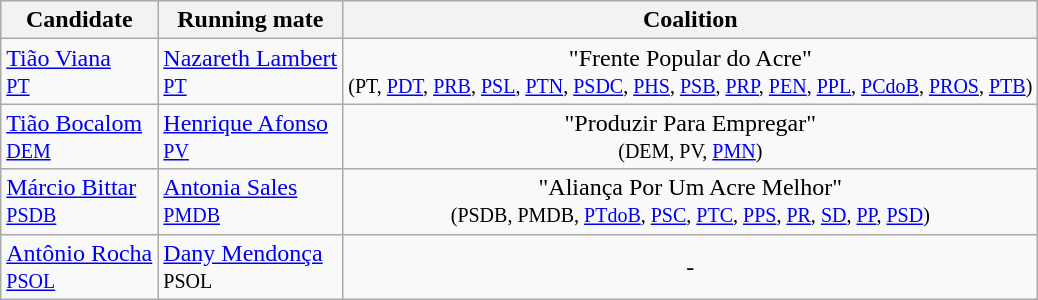<table class="sortable wikitable">
<tr style="background:#ececec; vertical-align:top;">
<th>Candidate</th>
<th>Running mate</th>
<th>Coalition</th>
</tr>
<tr>
<td><a href='#'>Tião Viana</a><br><small><a href='#'>PT</a></small></td>
<td><a href='#'>Nazareth Lambert</a><br><small><a href='#'>PT</a></small></td>
<td style="text-align:center;">"Frente Popular do Acre"<br><small>(PT, <a href='#'>PDT</a>, <a href='#'>PRB</a>, <a href='#'>PSL</a>, <a href='#'>PTN</a>, <a href='#'>PSDC</a>, <a href='#'>PHS</a>, <a href='#'>PSB</a>, <a href='#'>PRP</a>, <a href='#'>PEN</a>, <a href='#'>PPL</a>, <a href='#'>PCdoB</a>, <a href='#'>PROS</a>, <a href='#'>PTB</a>)</small></td>
</tr>
<tr>
<td><a href='#'>Tião Bocalom</a><br><small><a href='#'>DEM</a></small></td>
<td><a href='#'>Henrique Afonso</a><br><small><a href='#'>PV</a></small></td>
<td style="text-align:center;">"Produzir Para Empregar"<br><small>(DEM, PV, <a href='#'>PMN</a>)</small></td>
</tr>
<tr>
<td><a href='#'>Márcio Bittar</a><br><small><a href='#'>PSDB</a></small></td>
<td><a href='#'>Antonia Sales</a><br><small><a href='#'>PMDB</a></small></td>
<td style="text-align:center;">"Aliança Por Um Acre Melhor"<br><small>(PSDB, PMDB, <a href='#'>PTdoB</a>, <a href='#'>PSC</a>, <a href='#'>PTC</a>, <a href='#'>PPS</a>, <a href='#'>PR</a>, <a href='#'>SD</a>, <a href='#'>PP</a>, <a href='#'>PSD</a>)</small></td>
</tr>
<tr>
<td><a href='#'>Antônio Rocha</a><br><small><a href='#'>PSOL</a></small></td>
<td><a href='#'>Dany Mendonça</a><br><small>PSOL</small></td>
<td style="text-align:center;">-<br></td>
</tr>
</table>
